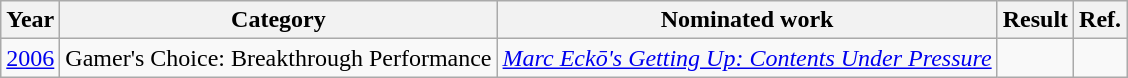<table class="wikitable">
<tr>
<th>Year</th>
<th>Category</th>
<th>Nominated work</th>
<th>Result</th>
<th>Ref.</th>
</tr>
<tr>
<td><a href='#'>2006</a></td>
<td>Gamer's Choice: Breakthrough Performance</td>
<td><em><a href='#'>Marc Eckō's Getting Up: Contents Under Pressure</a></em></td>
<td></td>
<td></td>
</tr>
</table>
